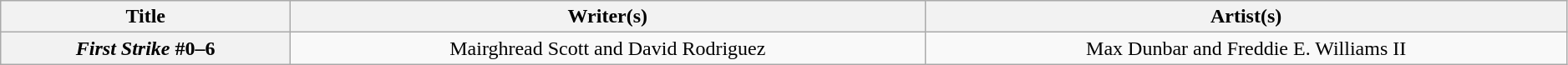<table class="wikitable" style="text-align:center;" width=99%>
<tr>
<th>Title</th>
<th>Writer(s)</th>
<th>Artist(s)</th>
</tr>
<tr>
<th><em>First Strike</em> #0–6</th>
<td>Mairghread Scott and David Rodriguez</td>
<td>Max Dunbar and Freddie E. Williams II</td>
</tr>
</table>
